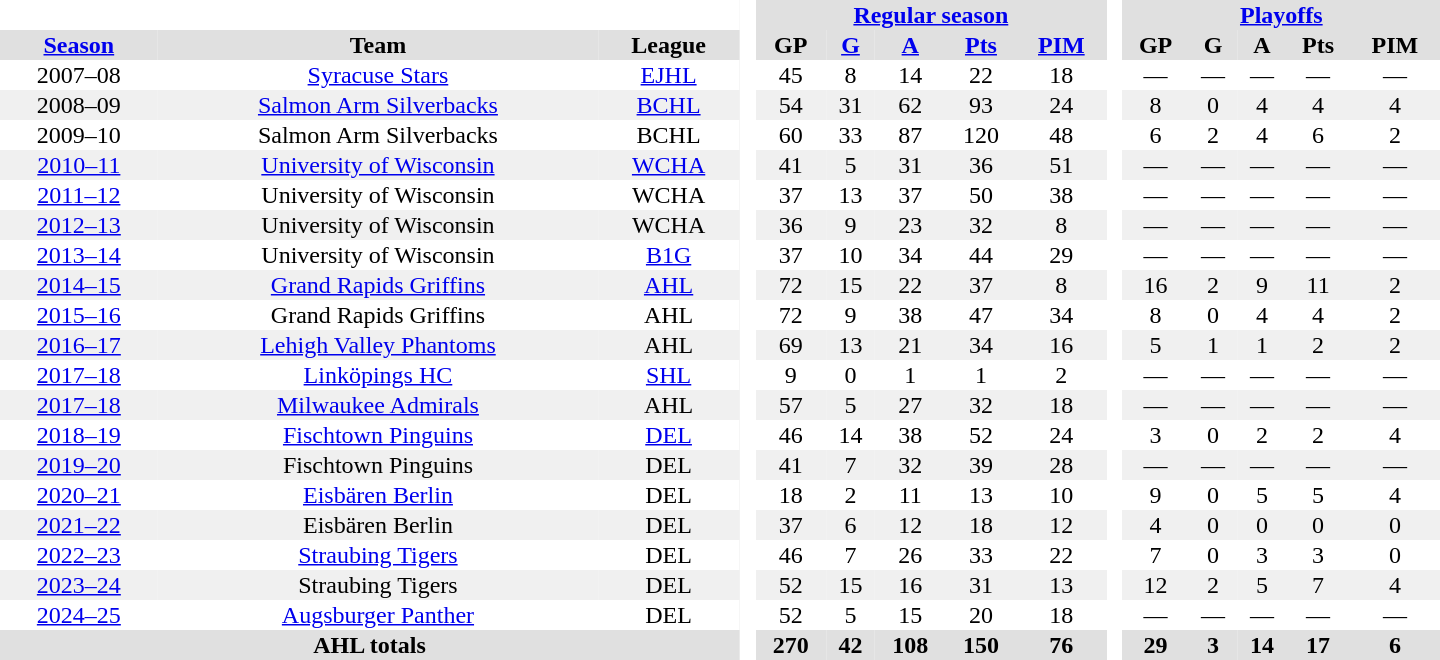<table border="0" cellpadding="1" cellspacing="0" style="text-align:center; width:60em">
<tr bgcolor="#e0e0e0">
<th colspan="3" bgcolor="#ffffff"> </th>
<th rowspan="99" bgcolor="#ffffff"> </th>
<th colspan="5"><a href='#'>Regular season</a></th>
<th rowspan="99" bgcolor="#ffffff"> </th>
<th colspan="5"><a href='#'>Playoffs</a></th>
</tr>
<tr bgcolor="#e0e0e0">
<th><a href='#'>Season</a></th>
<th>Team</th>
<th>League</th>
<th>GP</th>
<th><a href='#'>G</a></th>
<th><a href='#'>A</a></th>
<th><a href='#'>Pts</a></th>
<th><a href='#'>PIM</a></th>
<th>GP</th>
<th>G</th>
<th>A</th>
<th>Pts</th>
<th>PIM</th>
</tr>
<tr ALIGN="center">
<td>2007–08</td>
<td><a href='#'>Syracuse Stars</a></td>
<td><a href='#'>EJHL</a></td>
<td>45</td>
<td>8</td>
<td>14</td>
<td>22</td>
<td>18</td>
<td>—</td>
<td>—</td>
<td>—</td>
<td>—</td>
<td>—</td>
</tr>
<tr ALIGN="center" bgcolor="#f0f0f0">
<td>2008–09</td>
<td><a href='#'>Salmon Arm Silverbacks</a></td>
<td><a href='#'>BCHL</a></td>
<td>54</td>
<td>31</td>
<td>62</td>
<td>93</td>
<td>24</td>
<td>8</td>
<td>0</td>
<td>4</td>
<td>4</td>
<td>4</td>
</tr>
<tr ALIGN="center">
<td>2009–10</td>
<td>Salmon Arm Silverbacks</td>
<td>BCHL</td>
<td>60</td>
<td>33</td>
<td>87</td>
<td>120</td>
<td>48</td>
<td>6</td>
<td>2</td>
<td>4</td>
<td>6</td>
<td>2</td>
</tr>
<tr ALIGN="center" bgcolor="#f0f0f0">
<td><a href='#'>2010–11</a></td>
<td><a href='#'>University of Wisconsin</a></td>
<td><a href='#'>WCHA</a></td>
<td>41</td>
<td>5</td>
<td>31</td>
<td>36</td>
<td>51</td>
<td>—</td>
<td>—</td>
<td>—</td>
<td>—</td>
<td>—</td>
</tr>
<tr ALIGN="center">
<td><a href='#'>2011–12</a></td>
<td>University of Wisconsin</td>
<td>WCHA</td>
<td>37</td>
<td>13</td>
<td>37</td>
<td>50</td>
<td>38</td>
<td>—</td>
<td>—</td>
<td>—</td>
<td>—</td>
<td>—</td>
</tr>
<tr ALIGN="center" bgcolor="#f0f0f0">
<td><a href='#'>2012–13</a></td>
<td>University of Wisconsin</td>
<td>WCHA</td>
<td>36</td>
<td>9</td>
<td>23</td>
<td>32</td>
<td>8</td>
<td>—</td>
<td>—</td>
<td>—</td>
<td>—</td>
<td>—</td>
</tr>
<tr ALIGN="center">
<td><a href='#'>2013–14</a></td>
<td>University of Wisconsin</td>
<td><a href='#'>B1G</a></td>
<td>37</td>
<td>10</td>
<td>34</td>
<td>44</td>
<td>29</td>
<td>—</td>
<td>—</td>
<td>—</td>
<td>—</td>
<td>—</td>
</tr>
<tr ALIGN="center" bgcolor="#f0f0f0">
<td><a href='#'>2014–15</a></td>
<td><a href='#'>Grand Rapids Griffins</a></td>
<td><a href='#'>AHL</a></td>
<td>72</td>
<td>15</td>
<td>22</td>
<td>37</td>
<td>8</td>
<td>16</td>
<td>2</td>
<td>9</td>
<td>11</td>
<td>2</td>
</tr>
<tr ALIGN="center">
<td><a href='#'>2015–16</a></td>
<td>Grand Rapids Griffins</td>
<td>AHL</td>
<td>72</td>
<td>9</td>
<td>38</td>
<td>47</td>
<td>34</td>
<td>8</td>
<td>0</td>
<td>4</td>
<td>4</td>
<td>2</td>
</tr>
<tr ALIGN="center" bgcolor="#f0f0f0">
<td><a href='#'>2016–17</a></td>
<td><a href='#'>Lehigh Valley Phantoms</a></td>
<td>AHL</td>
<td>69</td>
<td>13</td>
<td>21</td>
<td>34</td>
<td>16</td>
<td>5</td>
<td>1</td>
<td>1</td>
<td>2</td>
<td>2</td>
</tr>
<tr ALIGN="center">
<td><a href='#'>2017–18</a></td>
<td><a href='#'>Linköpings HC</a></td>
<td><a href='#'>SHL</a></td>
<td>9</td>
<td>0</td>
<td>1</td>
<td>1</td>
<td>2</td>
<td>—</td>
<td>—</td>
<td>—</td>
<td>—</td>
<td>—</td>
</tr>
<tr ALIGN="center"  bgcolor="#f0f0f0">
<td><a href='#'>2017–18</a></td>
<td><a href='#'>Milwaukee Admirals</a></td>
<td>AHL</td>
<td>57</td>
<td>5</td>
<td>27</td>
<td>32</td>
<td>18</td>
<td>—</td>
<td>—</td>
<td>—</td>
<td>—</td>
<td>—</td>
</tr>
<tr ALIGN="center">
<td><a href='#'>2018–19</a></td>
<td><a href='#'>Fischtown Pinguins</a></td>
<td><a href='#'>DEL</a></td>
<td>46</td>
<td>14</td>
<td>38</td>
<td>52</td>
<td>24</td>
<td>3</td>
<td>0</td>
<td>2</td>
<td>2</td>
<td>4</td>
</tr>
<tr ALIGN="center"  bgcolor="#f0f0f0">
<td><a href='#'>2019–20</a></td>
<td>Fischtown Pinguins</td>
<td>DEL</td>
<td>41</td>
<td>7</td>
<td>32</td>
<td>39</td>
<td>28</td>
<td>—</td>
<td>—</td>
<td>—</td>
<td>—</td>
<td>—</td>
</tr>
<tr ALIGN="center">
<td><a href='#'>2020–21</a></td>
<td><a href='#'>Eisbären Berlin</a></td>
<td>DEL</td>
<td>18</td>
<td>2</td>
<td>11</td>
<td>13</td>
<td>10</td>
<td>9</td>
<td>0</td>
<td>5</td>
<td>5</td>
<td>4</td>
</tr>
<tr ALIGN="center" bgcolor="#f0f0f0">
<td><a href='#'>2021–22</a></td>
<td>Eisbären Berlin</td>
<td>DEL</td>
<td>37</td>
<td>6</td>
<td>12</td>
<td>18</td>
<td>12</td>
<td>4</td>
<td>0</td>
<td>0</td>
<td>0</td>
<td>0</td>
</tr>
<tr ALIGN="center">
<td><a href='#'>2022–23</a></td>
<td><a href='#'>Straubing Tigers</a></td>
<td>DEL</td>
<td>46</td>
<td>7</td>
<td>26</td>
<td>33</td>
<td>22</td>
<td>7</td>
<td>0</td>
<td>3</td>
<td>3</td>
<td>0</td>
</tr>
<tr ALIGN="center" bgcolor="#f0f0f0">
<td><a href='#'>2023–24</a></td>
<td>Straubing Tigers</td>
<td>DEL</td>
<td>52</td>
<td>15</td>
<td>16</td>
<td>31</td>
<td>13</td>
<td>12</td>
<td>2</td>
<td>5</td>
<td>7</td>
<td>4</td>
</tr>
<tr ALIGN="center">
<td><a href='#'>2024–25</a></td>
<td><a href='#'>Augsburger Panther</a></td>
<td>DEL</td>
<td>52</td>
<td>5</td>
<td>15</td>
<td>20</td>
<td>18</td>
<td>—</td>
<td>—</td>
<td>—</td>
<td>—</td>
<td>—</td>
</tr>
<tr style="background:#e0e0e0;">
<th colspan="3">AHL totals</th>
<th>270</th>
<th>42</th>
<th>108</th>
<th>150</th>
<th>76</th>
<th>29</th>
<th>3</th>
<th>14</th>
<th>17</th>
<th>6</th>
</tr>
</table>
